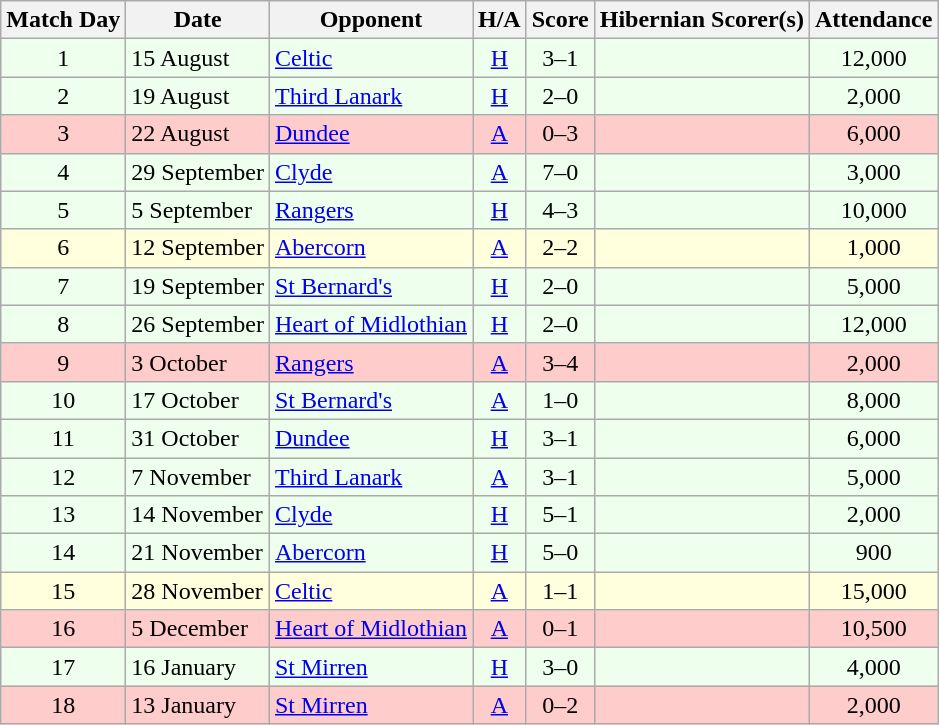<table class="wikitable" style="text-align:center">
<tr>
<th>Match Day</th>
<th>Date</th>
<th>Opponent</th>
<th>H/A</th>
<th>Score</th>
<th>Hibernian Scorer(s)</th>
<th>Attendance</th>
</tr>
<tr bgcolor=#EEFFEE>
<td>1</td>
<td align=left>15 August</td>
<td align=left><a href='#'>Celtic</a></td>
<td><a href='#'>H</a></td>
<td>3–1</td>
<td align=left></td>
<td>12,000</td>
</tr>
<tr bgcolor=#EEFFEE>
<td>2</td>
<td align=left>19 August</td>
<td align=left><a href='#'>Third Lanark</a></td>
<td><a href='#'>H</a></td>
<td>2–0</td>
<td align=left></td>
<td>2,000</td>
</tr>
<tr bgcolor=#FFCCCC>
<td>3</td>
<td align=left>22 August</td>
<td align=left><a href='#'>Dundee</a></td>
<td><a href='#'>A</a></td>
<td>0–3</td>
<td align=left></td>
<td>6,000</td>
</tr>
<tr bgcolor=#EEFFEE>
<td>4</td>
<td align=left>29 September</td>
<td align=left><a href='#'>Clyde</a></td>
<td><a href='#'>A</a></td>
<td>7–0</td>
<td align=left></td>
<td>3,000</td>
</tr>
<tr bgcolor=#EEFFEE>
<td>5</td>
<td align=left>5 September</td>
<td align=left><a href='#'>Rangers</a></td>
<td><a href='#'>H</a></td>
<td>4–3</td>
<td align=left></td>
<td>10,000</td>
</tr>
<tr bgcolor=#FFFFDD>
<td>6</td>
<td align=left>12 September</td>
<td align=left><a href='#'>Abercorn</a></td>
<td><a href='#'>A</a></td>
<td>2–2</td>
<td align=left></td>
<td>1,000</td>
</tr>
<tr bgcolor=#EEFFEE>
<td>7</td>
<td align=left>19 September</td>
<td align=left><a href='#'>St Bernard's</a></td>
<td><a href='#'>H</a></td>
<td>2–0</td>
<td align=left></td>
<td>5,000</td>
</tr>
<tr bgcolor=#EEFFEE>
<td>8</td>
<td align=left>26 September</td>
<td align=left><a href='#'>Heart of Midlothian</a></td>
<td><a href='#'>H</a></td>
<td>2–0</td>
<td align=left></td>
<td>12,000</td>
</tr>
<tr bgcolor=#FFCCCC>
<td>9</td>
<td align=left>3 October</td>
<td align=left><a href='#'>Rangers</a></td>
<td><a href='#'>A</a></td>
<td>3–4</td>
<td align=left></td>
<td>2,000</td>
</tr>
<tr bgcolor=#EEFFEE>
<td>10</td>
<td align=left>17 October</td>
<td align=left><a href='#'>St Bernard's</a></td>
<td><a href='#'>A</a></td>
<td>1–0</td>
<td align=left></td>
<td>8,000</td>
</tr>
<tr bgcolor=#EEFFEE>
<td>11</td>
<td align=left>31 October</td>
<td align=left><a href='#'>Dundee</a></td>
<td><a href='#'>H</a></td>
<td>3–1</td>
<td align=left></td>
<td>6,000</td>
</tr>
<tr bgcolor=#EEFFEE>
<td>12</td>
<td align=left>7 November</td>
<td align=left><a href='#'>Third Lanark</a></td>
<td><a href='#'>A</a></td>
<td>3–1</td>
<td align=left></td>
<td>5,000</td>
</tr>
<tr bgcolor=#EEFFEE>
<td>13</td>
<td align=left>14 November</td>
<td align=left><a href='#'>Clyde</a></td>
<td><a href='#'>H</a></td>
<td>5–1</td>
<td align=left></td>
<td>2,000</td>
</tr>
<tr bgcolor=#EEFFEE>
<td>14</td>
<td align=left>21 November</td>
<td align=left><a href='#'>Abercorn</a></td>
<td><a href='#'>H</a></td>
<td>5–0</td>
<td align=left></td>
<td>900</td>
</tr>
<tr bgcolor=#FFFFDD>
<td>15</td>
<td align=left>28 November</td>
<td align=left><a href='#'>Celtic</a></td>
<td><a href='#'>A</a></td>
<td>1–1</td>
<td align=left></td>
<td>15,000</td>
</tr>
<tr bgcolor=#FFCCCC>
<td>16</td>
<td align=left>5 December</td>
<td align=left><a href='#'>Heart of Midlothian</a></td>
<td><a href='#'>A</a></td>
<td>0–1</td>
<td align=left></td>
<td>10,500</td>
</tr>
<tr bgcolor=#EEFFEE>
<td>17</td>
<td align=left>16 January</td>
<td align=left><a href='#'>St Mirren</a></td>
<td><a href='#'>H</a></td>
<td>3–0</td>
<td align=left></td>
<td>4,000</td>
</tr>
<tr bgcolor=#FFCCCC>
<td>18</td>
<td align=left>13 January</td>
<td align=left><a href='#'>St Mirren</a></td>
<td><a href='#'>A</a></td>
<td>0–2</td>
<td align=left></td>
<td>2,000</td>
</tr>
</table>
